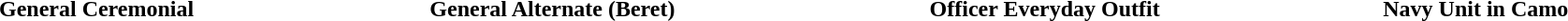<table border="0" cellpadding="1" cellspacing="0" style="width:100%; text-align:center">
<tr>
<td></td>
<td></td>
<td></td>
<td></td>
</tr>
<tr>
<th>General Ceremonial</th>
<th>General Alternate (Beret)</th>
<th>Officer Everyday Outfit</th>
<th>Navy Unit in Camo</th>
</tr>
</table>
